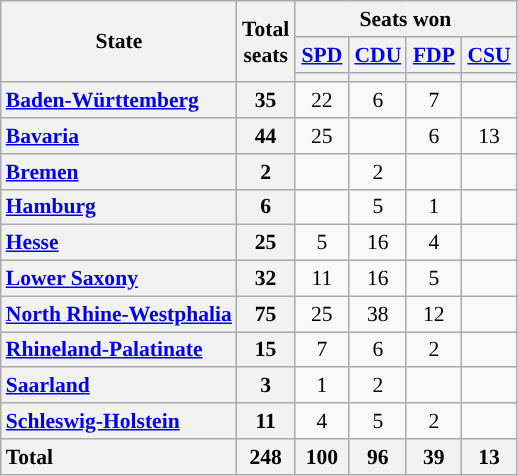<table class="wikitable" style="text-align:center; font-size: 0.9em;">
<tr>
<th rowspan="3">State</th>
<th rowspan="3">Total<br>seats</th>
<th colspan="4">Seats won</th>
</tr>
<tr>
<th class="unsortable" style="width:30px;"><a href='#'>SPD</a></th>
<th class="unsortable" style="width:30px;"><a href='#'>CDU</a></th>
<th class="unsortable" style="width:30px;"><a href='#'>FDP</a></th>
<th class="unsortable" style="width:30px;"><a href='#'>CSU</a></th>
</tr>
<tr>
<th style="background:"></th>
<th style="background:"></th>
<th style="background:"></th>
<th style="background:"></th>
</tr>
<tr>
<th style="text-align: left;"><a href='#'>Baden-Württemberg</a></th>
<th>35</th>
<td>22</td>
<td>6</td>
<td>7</td>
<td></td>
</tr>
<tr>
<th style="text-align: left;"><a href='#'>Bavaria</a></th>
<th>44</th>
<td>25</td>
<td></td>
<td>6</td>
<td>13</td>
</tr>
<tr>
<th style="text-align: left;"><a href='#'>Bremen</a></th>
<th>2</th>
<td></td>
<td>2</td>
<td></td>
<td></td>
</tr>
<tr>
<th style="text-align: left;"><a href='#'>Hamburg</a></th>
<th>6</th>
<td></td>
<td>5</td>
<td>1</td>
<td></td>
</tr>
<tr>
<th style="text-align: left;"><a href='#'>Hesse</a></th>
<th>25</th>
<td>5</td>
<td>16</td>
<td>4</td>
<td></td>
</tr>
<tr>
<th style="text-align: left;"><a href='#'>Lower Saxony</a></th>
<th>32</th>
<td>11</td>
<td>16</td>
<td>5</td>
<td></td>
</tr>
<tr>
<th style="text-align: left;"><a href='#'>North Rhine-Westphalia</a></th>
<th>75</th>
<td>25</td>
<td>38</td>
<td>12</td>
<td></td>
</tr>
<tr>
<th style="text-align: left;"><a href='#'>Rhineland-Palatinate</a></th>
<th>15</th>
<td>7</td>
<td>6</td>
<td>2</td>
<td></td>
</tr>
<tr>
<th style="text-align: left;"><a href='#'>Saarland</a></th>
<th>3</th>
<td>1</td>
<td>2</td>
<td></td>
<td></td>
</tr>
<tr>
<th style="text-align: left;"><a href='#'>Schleswig-Holstein</a></th>
<th>11</th>
<td>4</td>
<td>5</td>
<td>2</td>
<td></td>
</tr>
<tr class="sortbottom">
<th style="text-align: left;">Total</th>
<th>248</th>
<th>100</th>
<th>96</th>
<th>39</th>
<th>13</th>
</tr>
</table>
